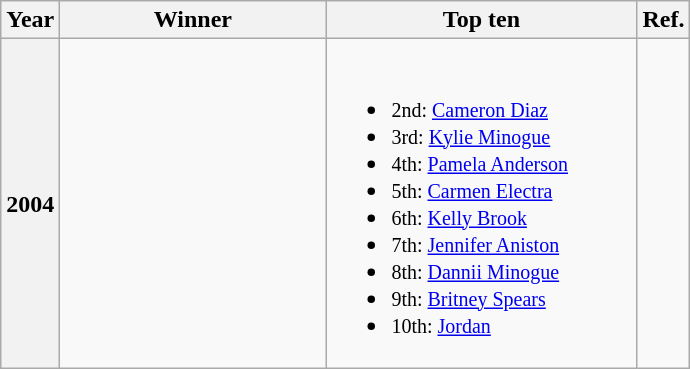<table class="wikitable plainrowheaders">
<tr>
<th scope=col>Year</th>
<th scope=col width=170px>Winner</th>
<th scope=col width=200px class=unsortable>Top ten</th>
<th scope=col class=unsortable>Ref.</th>
</tr>
<tr>
<th scope=row style="text-align:center;">2004</th>
<td align=center></td>
<td><br><ul><li><small>2nd: <a href='#'>Cameron Diaz</a></small></li><li><small>3rd: <a href='#'>Kylie Minogue</a></small></li><li><small>4th: <a href='#'>Pamela Anderson</a></small></li><li><small>5th: <a href='#'>Carmen Electra</a></small></li><li><small>6th: <a href='#'>Kelly Brook</a></small></li><li><small>7th: <a href='#'>Jennifer Aniston</a></small></li><li><small>8th: <a href='#'>Dannii Minogue</a></small></li><li><small>9th: <a href='#'>Britney Spears</a></small></li><li><small>10th: <a href='#'>Jordan</a></small></li></ul></td>
<td align=center></td>
</tr>
</table>
